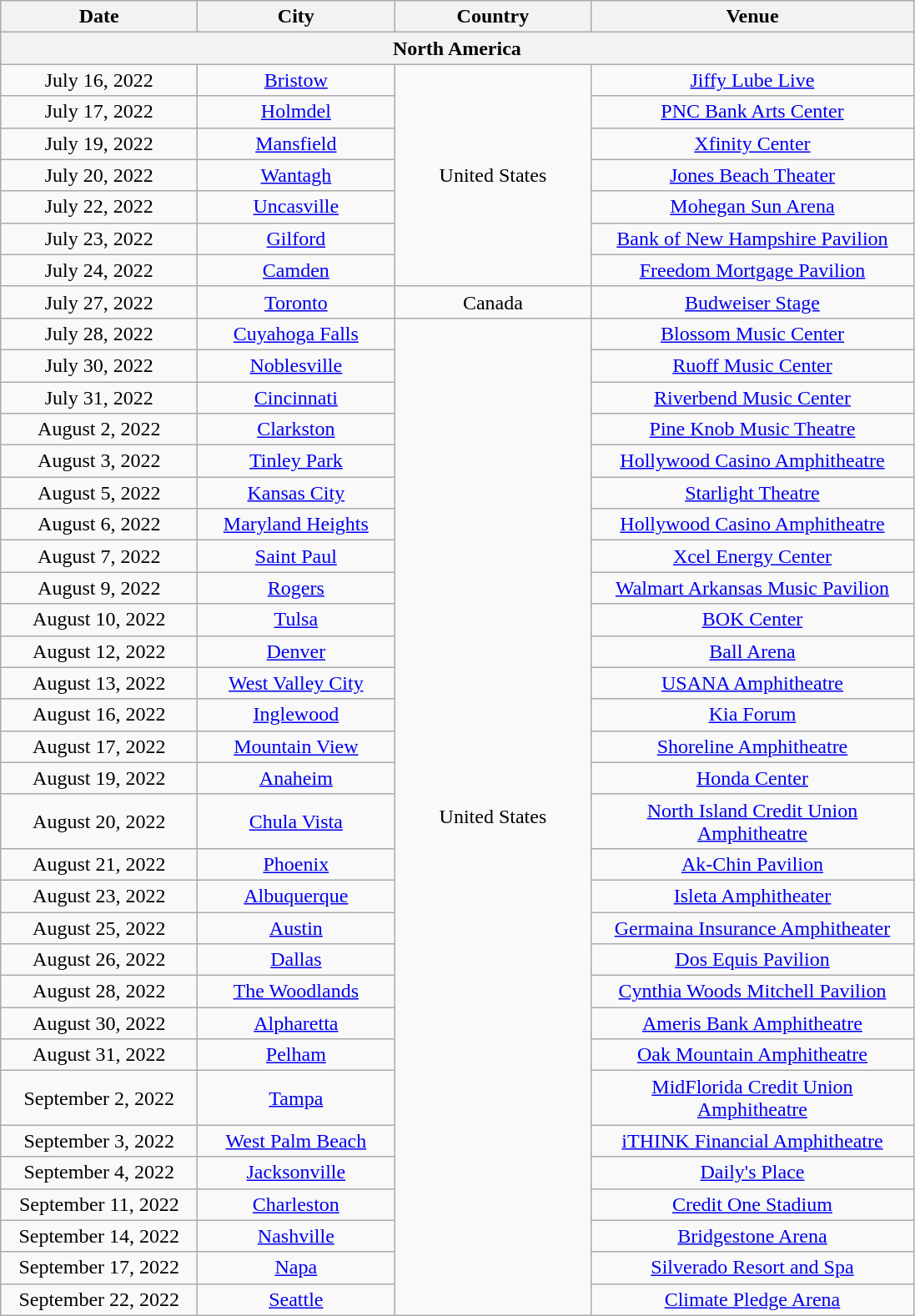<table class="wikitable" style="text-align:center;">
<tr>
<th style="width:150px;">Date</th>
<th style="width:150px;">City</th>
<th style="width:150px;">Country</th>
<th style="width:250px;">Venue</th>
</tr>
<tr>
<th colspan="4">North America</th>
</tr>
<tr>
<td>July 16, 2022</td>
<td><a href='#'>Bristow</a></td>
<td rowspan="7">United States</td>
<td><a href='#'>Jiffy Lube Live</a></td>
</tr>
<tr>
<td>July 17, 2022</td>
<td><a href='#'>Holmdel</a></td>
<td><a href='#'>PNC Bank Arts Center</a></td>
</tr>
<tr>
<td>July 19, 2022</td>
<td><a href='#'>Mansfield</a></td>
<td><a href='#'>Xfinity Center</a></td>
</tr>
<tr>
<td>July 20, 2022</td>
<td><a href='#'>Wantagh</a></td>
<td><a href='#'>Jones Beach Theater</a></td>
</tr>
<tr>
<td>July 22, 2022</td>
<td><a href='#'>Uncasville</a></td>
<td><a href='#'>Mohegan Sun Arena</a></td>
</tr>
<tr>
<td>July 23, 2022</td>
<td><a href='#'>Gilford</a></td>
<td><a href='#'>Bank of New Hampshire Pavilion</a></td>
</tr>
<tr>
<td>July 24, 2022</td>
<td><a href='#'>Camden</a></td>
<td><a href='#'>Freedom Mortgage Pavilion</a></td>
</tr>
<tr>
<td>July 27, 2022</td>
<td><a href='#'>Toronto</a></td>
<td>Canada</td>
<td><a href='#'>Budweiser Stage</a></td>
</tr>
<tr>
<td>July 28, 2022</td>
<td><a href='#'>Cuyahoga Falls</a></td>
<td rowspan="30">United States</td>
<td><a href='#'>Blossom Music Center</a></td>
</tr>
<tr>
<td>July 30, 2022</td>
<td><a href='#'>Noblesville</a></td>
<td><a href='#'>Ruoff Music Center</a></td>
</tr>
<tr>
<td>July 31, 2022</td>
<td><a href='#'>Cincinnati</a></td>
<td><a href='#'>Riverbend Music Center</a></td>
</tr>
<tr>
<td>August 2, 2022</td>
<td><a href='#'>Clarkston</a></td>
<td><a href='#'>Pine Knob Music Theatre</a></td>
</tr>
<tr>
<td>August 3, 2022</td>
<td><a href='#'>Tinley Park</a></td>
<td><a href='#'>Hollywood Casino Amphitheatre</a></td>
</tr>
<tr>
<td>August 5, 2022</td>
<td><a href='#'>Kansas City</a></td>
<td><a href='#'>Starlight Theatre</a></td>
</tr>
<tr>
<td>August 6, 2022</td>
<td><a href='#'>Maryland Heights</a></td>
<td><a href='#'>Hollywood Casino Amphitheatre</a></td>
</tr>
<tr>
<td>August 7, 2022</td>
<td><a href='#'>Saint Paul</a></td>
<td><a href='#'>Xcel Energy Center</a></td>
</tr>
<tr>
<td>August 9, 2022</td>
<td><a href='#'>Rogers</a></td>
<td><a href='#'>Walmart Arkansas Music Pavilion</a></td>
</tr>
<tr>
<td>August 10, 2022</td>
<td><a href='#'>Tulsa</a></td>
<td><a href='#'>BOK Center</a></td>
</tr>
<tr>
<td>August 12, 2022</td>
<td><a href='#'>Denver</a></td>
<td><a href='#'>Ball Arena</a></td>
</tr>
<tr>
<td>August 13, 2022</td>
<td><a href='#'>West Valley City</a></td>
<td><a href='#'>USANA Amphitheatre</a></td>
</tr>
<tr>
<td>August 16, 2022</td>
<td><a href='#'>Inglewood</a></td>
<td><a href='#'>Kia Forum</a></td>
</tr>
<tr>
<td>August 17, 2022</td>
<td><a href='#'>Mountain View</a></td>
<td><a href='#'>Shoreline Amphitheatre</a></td>
</tr>
<tr>
<td>August 19, 2022</td>
<td><a href='#'>Anaheim</a></td>
<td><a href='#'>Honda Center</a></td>
</tr>
<tr>
<td>August 20, 2022</td>
<td><a href='#'>Chula Vista</a></td>
<td><a href='#'>North Island Credit Union Amphitheatre</a></td>
</tr>
<tr>
<td>August 21, 2022</td>
<td><a href='#'>Phoenix</a></td>
<td><a href='#'>Ak-Chin Pavilion</a></td>
</tr>
<tr>
<td>August 23, 2022</td>
<td><a href='#'>Albuquerque</a></td>
<td><a href='#'>Isleta Amphitheater</a></td>
</tr>
<tr>
<td>August 25, 2022</td>
<td><a href='#'>Austin</a></td>
<td><a href='#'>Germaina Insurance Amphitheater</a></td>
</tr>
<tr>
<td>August 26, 2022</td>
<td><a href='#'>Dallas</a></td>
<td><a href='#'>Dos Equis Pavilion</a></td>
</tr>
<tr>
<td>August 28, 2022</td>
<td><a href='#'>The Woodlands</a></td>
<td><a href='#'>Cynthia Woods Mitchell Pavilion</a></td>
</tr>
<tr>
<td>August 30, 2022</td>
<td><a href='#'>Alpharetta</a></td>
<td><a href='#'>Ameris Bank Amphitheatre</a></td>
</tr>
<tr>
<td>August 31, 2022</td>
<td><a href='#'>Pelham</a></td>
<td><a href='#'>Oak Mountain Amphitheatre</a></td>
</tr>
<tr>
<td>September 2, 2022</td>
<td><a href='#'>Tampa</a></td>
<td><a href='#'>MidFlorida Credit Union Amphitheatre</a></td>
</tr>
<tr>
<td>September 3, 2022</td>
<td><a href='#'>West Palm Beach</a></td>
<td><a href='#'>iTHINK Financial Amphitheatre</a></td>
</tr>
<tr>
<td>September 4, 2022</td>
<td><a href='#'>Jacksonville</a></td>
<td><a href='#'>Daily's Place</a></td>
</tr>
<tr>
<td>September 11, 2022 </td>
<td><a href='#'>Charleston</a></td>
<td><a href='#'>Credit One Stadium</a></td>
</tr>
<tr>
<td>September 14, 2022</td>
<td><a href='#'>Nashville</a></td>
<td><a href='#'>Bridgestone Arena</a></td>
</tr>
<tr>
<td>September 17, 2022</td>
<td><a href='#'>Napa</a></td>
<td><a href='#'>Silverado Resort and Spa</a></td>
</tr>
<tr>
<td>September 22, 2022</td>
<td><a href='#'>Seattle</a></td>
<td><a href='#'>Climate Pledge Arena</a></td>
</tr>
</table>
